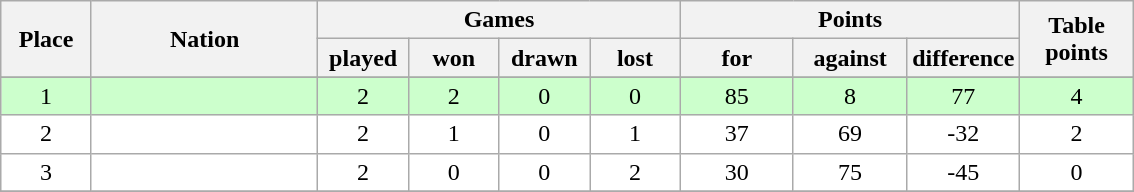<table class="wikitable">
<tr>
<th rowspan=2 width="8%">Place</th>
<th rowspan=2 width="20%">Nation</th>
<th colspan=4 width="32%">Games</th>
<th colspan=3 width="30%">Points</th>
<th rowspan=2 width="10%">Table<br>points</th>
</tr>
<tr>
<th width="8%">played</th>
<th width="8%">won</th>
<th width="8%">drawn</th>
<th width="8%">lost</th>
<th width="10%">for</th>
<th width="10%">against</th>
<th width="10%">difference</th>
</tr>
<tr>
</tr>
<tr bgcolor=#ccffcc align=center>
<td>1</td>
<td align=left><strong></strong></td>
<td>2</td>
<td>2</td>
<td>0</td>
<td>0</td>
<td>85</td>
<td>8</td>
<td>77</td>
<td>4</td>
</tr>
<tr bgcolor=#ffffff align=center>
<td>2</td>
<td align=left></td>
<td>2</td>
<td>1</td>
<td>0</td>
<td>1</td>
<td>37</td>
<td>69</td>
<td>-32</td>
<td>2</td>
</tr>
<tr bgcolor=#ffffff align=center>
<td>3</td>
<td align=left></td>
<td>2</td>
<td>0</td>
<td>0</td>
<td>2</td>
<td>30</td>
<td>75</td>
<td>-45</td>
<td>0</td>
</tr>
<tr bgcolor=#ffffff align=center>
</tr>
</table>
